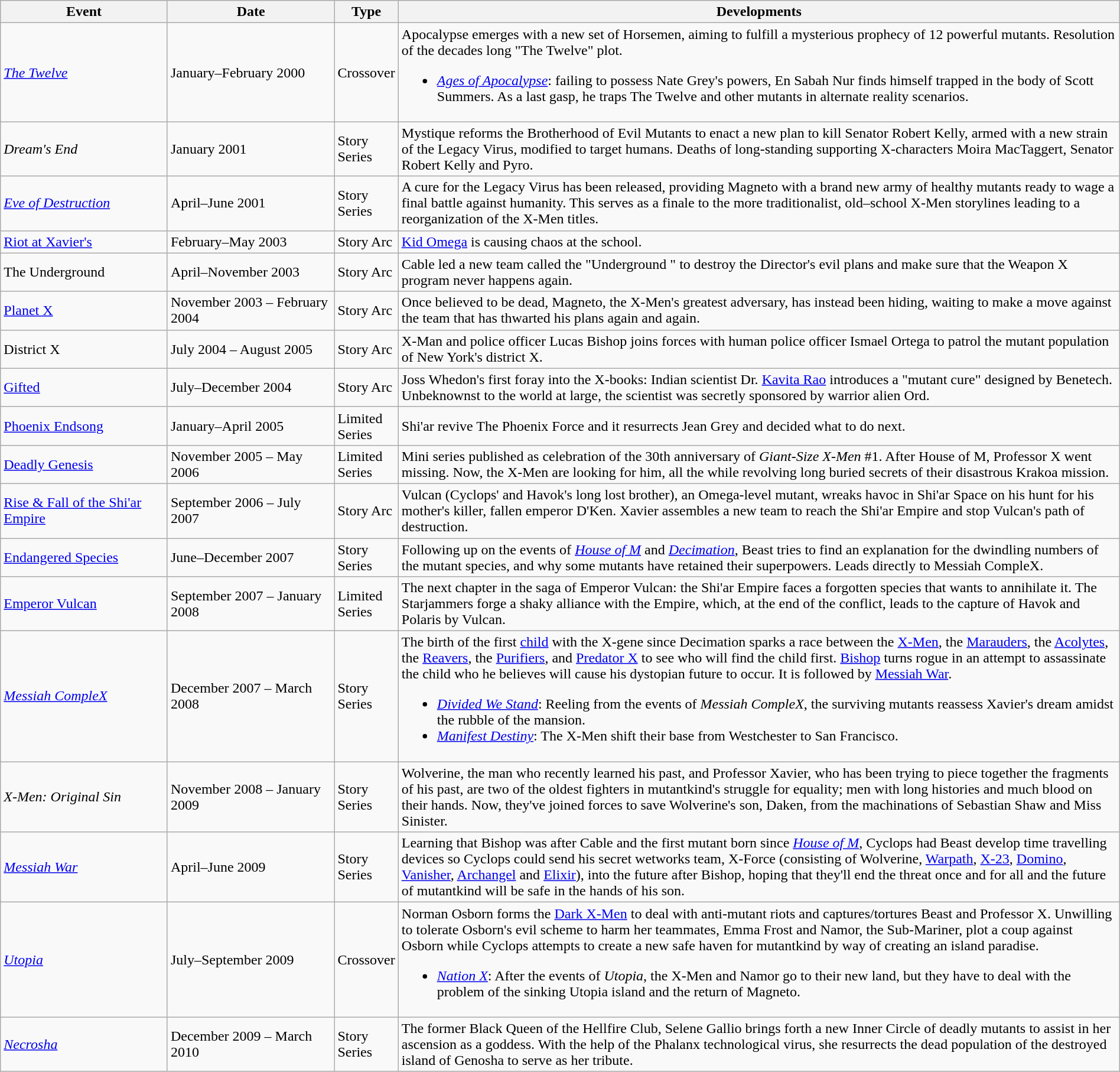<table class="wikitable" style="width:100%;">
<tr>
<th width=15%>Event</th>
<th width=15%>Date</th>
<th width=5%>Type</th>
<th width=70%>Developments</th>
</tr>
<tr>
<td><em><a href='#'>The Twelve</a></em></td>
<td>January–February 2000</td>
<td>Crossover</td>
<td>Apocalypse emerges with a new set of Horsemen, aiming to fulfill a mysterious prophecy of 12 powerful mutants. Resolution of the decades long "The Twelve" plot.<br><ul><li><em><a href='#'>Ages of Apocalypse</a></em>: failing to possess Nate Grey's powers, En Sabah Nur finds himself trapped in the body of Scott Summers. As a last gasp, he traps The Twelve and other mutants in alternate reality scenarios.</li></ul></td>
</tr>
<tr>
<td><em>Dream's End</em></td>
<td>January 2001</td>
<td>Story Series</td>
<td>Mystique reforms the Brotherhood of Evil Mutants to enact a new plan to kill Senator Robert Kelly, armed with a new strain of the Legacy Virus, modified to target humans. Deaths of long-standing supporting X-characters Moira MacTaggert, Senator Robert Kelly and Pyro.</td>
</tr>
<tr>
<td><em><a href='#'>Eve of Destruction</a></em></td>
<td>April–June 2001</td>
<td>Story Series</td>
<td>A cure for the Legacy Virus has been released, providing Magneto with a brand new army of healthy mutants ready to wage a final battle against humanity. This serves as a finale to the more traditionalist, old–school X-Men storylines leading to a reorganization of the X-Men titles.</td>
</tr>
<tr>
<td><a href='#'>Riot at Xavier's</a></td>
<td>February–May 2003</td>
<td>Story Arc</td>
<td><a href='#'>Kid Omega</a> is causing chaos at the school.</td>
</tr>
<tr>
<td>The Underground</td>
<td>April–November 2003</td>
<td>Story Arc</td>
<td>Cable led a new team called the "Underground " to destroy the Director's evil plans and make sure that the Weapon X program never happens again.</td>
</tr>
<tr>
<td><a href='#'>Planet X</a></td>
<td>November 2003 – February 2004</td>
<td>Story Arc</td>
<td>Once believed to be dead, Magneto, the X-Men's greatest adversary, has instead been hiding, waiting to make a move against the team that has thwarted his plans again and again.</td>
</tr>
<tr>
<td>District X</td>
<td>July 2004 – August 2005</td>
<td>Story Arc</td>
<td>X-Man and police officer Lucas Bishop joins forces with human police officer Ismael Ortega to patrol the mutant population of New York's district X.</td>
</tr>
<tr>
<td><a href='#'>Gifted</a></td>
<td>July–December 2004</td>
<td>Story Arc</td>
<td>Joss Whedon's first foray into the X-books: Indian scientist Dr. <a href='#'>Kavita Rao</a> introduces a "mutant cure" designed by Benetech. Unbeknownst to the world at large, the scientist was secretly sponsored by warrior alien Ord.</td>
</tr>
<tr>
<td><a href='#'>Phoenix Endsong</a></td>
<td>January–April 2005</td>
<td>Limited Series</td>
<td>Shi'ar revive The Phoenix Force and it resurrects Jean Grey and decided what to do next.</td>
</tr>
<tr>
<td><a href='#'>Deadly Genesis</a></td>
<td>November 2005 – May 2006</td>
<td>Limited Series</td>
<td>Mini series published as celebration of the 30th anniversary of <em>Giant-Size X-Men</em> #1. After House of M, Professor X went missing. Now, the X-Men are looking for him, all the while revolving long buried secrets of their disastrous Krakoa mission.</td>
</tr>
<tr>
<td><a href='#'>Rise & Fall of the Shi'ar Empire</a></td>
<td>September 2006 – July 2007</td>
<td>Story Arc</td>
<td>Vulcan (Cyclops' and Havok's long lost brother), an Omega-level mutant, wreaks havoc in Shi'ar Space on his hunt for his mother's killer, fallen emperor D'Ken. Xavier assembles a new team to reach the Shi'ar Empire and stop Vulcan's path of destruction.</td>
</tr>
<tr>
<td><a href='#'>Endangered Species</a></td>
<td>June–December 2007</td>
<td>Story Series</td>
<td>Following up on the events of <em><a href='#'>House of M</a></em> and <em><a href='#'>Decimation</a></em>, Beast tries to find an explanation for the dwindling numbers of the mutant species, and why some mutants have retained their superpowers. Leads directly to Messiah CompleX.</td>
</tr>
<tr>
<td><a href='#'>Emperor Vulcan</a></td>
<td>September 2007 – January 2008</td>
<td>Limited Series</td>
<td>The next chapter in the saga of Emperor Vulcan: the Shi'ar Empire faces a forgotten species that wants to annihilate it. The Starjammers forge a shaky alliance with the Empire, which, at the end of the conflict, leads to the capture of Havok and Polaris by Vulcan.</td>
</tr>
<tr>
<td><em><a href='#'>Messiah CompleX</a></em></td>
<td>December 2007 – March 2008</td>
<td>Story Series</td>
<td>The birth of the first <a href='#'>child</a> with the X-gene since Decimation sparks a race between the <a href='#'>X-Men</a>, the <a href='#'>Marauders</a>, the <a href='#'>Acolytes</a>, the <a href='#'>Reavers</a>, the <a href='#'>Purifiers</a>, and <a href='#'>Predator X</a> to see who will find the child first. <a href='#'>Bishop</a> turns rogue in an attempt to assassinate the child who he believes will cause his dystopian future to occur. It is followed by <a href='#'>Messiah War</a>.<br><ul><li><em><a href='#'>Divided We Stand</a></em>: Reeling from the events of <em>Messiah CompleX</em>, the surviving mutants reassess Xavier's dream amidst the rubble of the mansion.</li><li><em><a href='#'>Manifest Destiny</a></em>: The X-Men shift their base from Westchester to San Francisco.</li></ul></td>
</tr>
<tr>
<td><em>X-Men: Original Sin</em></td>
<td>November 2008 – January 2009</td>
<td>Story Series</td>
<td>Wolverine, the man who recently learned his past, and Professor Xavier, who has been trying to piece together the fragments of his past, are two of the oldest fighters in mutantkind's struggle for equality; men with long histories and much blood on their hands. Now, they've joined forces to save Wolverine's son, Daken, from the machinations of Sebastian Shaw and Miss Sinister.</td>
</tr>
<tr>
<td><em><a href='#'>Messiah War</a></em></td>
<td>April–June 2009</td>
<td>Story Series</td>
<td>Learning that Bishop was after Cable and the first mutant born since <em><a href='#'>House of M</a></em>, Cyclops had Beast develop time travelling devices so Cyclops could send his secret wetworks team, X-Force (consisting of Wolverine, <a href='#'>Warpath</a>, <a href='#'>X-23</a>, <a href='#'>Domino</a>, <a href='#'>Vanisher</a>, <a href='#'>Archangel</a> and <a href='#'>Elixir</a>), into the future after Bishop, hoping that they'll end the threat once and for all and the future of mutantkind will be safe in the hands of his son.</td>
</tr>
<tr>
<td><em><a href='#'>Utopia</a></em></td>
<td>July–September 2009</td>
<td>Crossover</td>
<td>Norman Osborn forms the <a href='#'>Dark X-Men</a> to deal with anti-mutant riots and captures/tortures Beast and Professor X. Unwilling to tolerate Osborn's evil scheme to harm her teammates, Emma Frost and Namor, the Sub-Mariner, plot a coup against Osborn while Cyclops attempts to create a new safe haven for mutantkind by way of creating an island paradise.<br><ul><li><em><a href='#'>Nation X</a></em>: After the events of <em>Utopia</em>, the X-Men and Namor go to their new land, but they have to deal with the problem of the sinking Utopia island and the return of Magneto.</li></ul></td>
</tr>
<tr>
<td><em><a href='#'>Necrosha</a></em></td>
<td>December 2009 – March 2010</td>
<td>Story Series</td>
<td>The former Black Queen of the Hellfire Club, Selene Gallio brings forth a new Inner Circle of deadly mutants to assist in her ascension as a goddess. With the help of the Phalanx technological virus, she resurrects the dead population of the destroyed island of Genosha to serve as her tribute.</td>
</tr>
</table>
